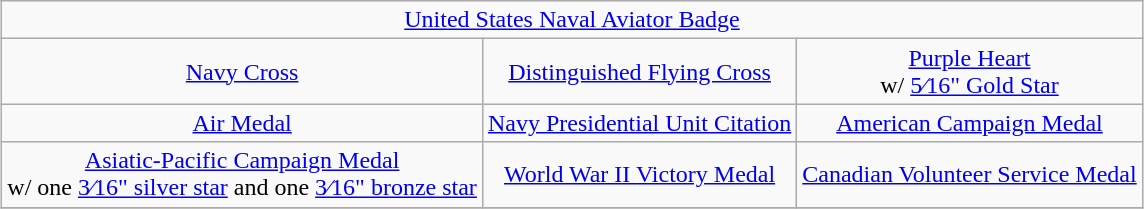<table class="wikitable" style="margin:1em auto; text-align:center;">
<tr>
<td colspan="3"><a href='#'>United States Naval Aviator Badge</a></td>
</tr>
<tr>
<td><a href='#'>Navy Cross</a></td>
<td><a href='#'>Distinguished Flying Cross</a></td>
<td><a href='#'>Purple Heart</a><br>w/ <a href='#'>5⁄16" Gold Star</a></td>
</tr>
<tr>
<td><a href='#'>Air Medal</a></td>
<td><a href='#'>Navy Presidential Unit Citation</a></td>
<td><a href='#'>American Campaign Medal</a></td>
</tr>
<tr>
<td><a href='#'>Asiatic-Pacific Campaign Medal</a><br>w/ one <a href='#'>3⁄16" silver star</a> and one <a href='#'>3⁄16" bronze star</a></td>
<td><a href='#'>World War II Victory Medal</a></td>
<td><a href='#'>Canadian Volunteer Service Medal</a></td>
</tr>
<tr>
</tr>
</table>
